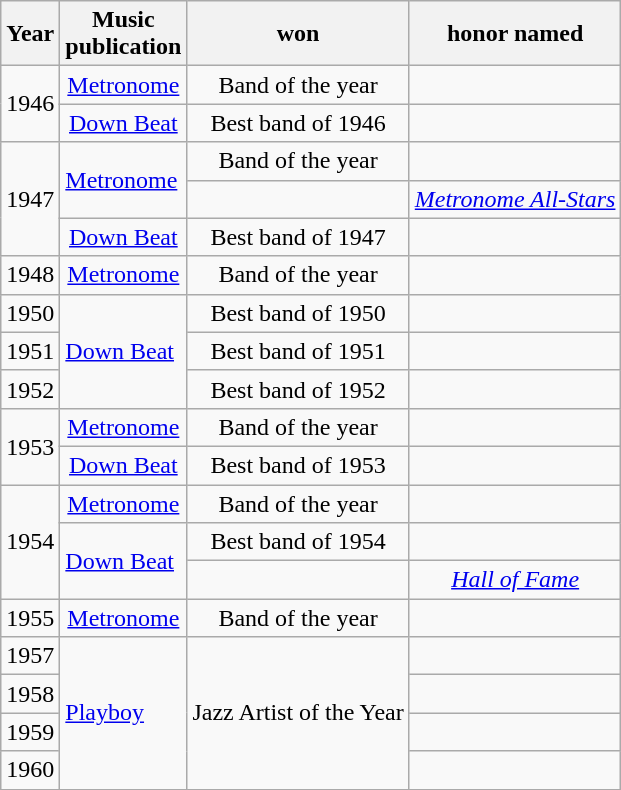<table class="wikitable">
<tr>
<th>Year</th>
<th>Music<br>publication</th>
<th>won</th>
<th>honor named</th>
</tr>
<tr>
<td rowspan="2">1946</td>
<td align="center"><a href='#'>Metronome</a></td>
<td align="center">Band of the year</td>
<td></td>
</tr>
<tr>
<td align="center"><a href='#'>Down Beat</a></td>
<td align="center">Best band of 1946</td>
<td></td>
</tr>
<tr>
<td rowspan="3">1947</td>
<td rowspan="2"><a href='#'>Metronome</a></td>
<td align="center">Band of the year</td>
<td></td>
</tr>
<tr>
<td></td>
<td><em><a href='#'>Metronome All-Stars</a></em></td>
</tr>
<tr>
<td align="center"><a href='#'>Down Beat</a></td>
<td align="center">Best band of 1947</td>
<td></td>
</tr>
<tr>
<td>1948</td>
<td align="center"><a href='#'>Metronome</a></td>
<td align="center">Band of the year</td>
<td></td>
</tr>
<tr>
<td>1950</td>
<td rowspan="3"><a href='#'>Down Beat</a></td>
<td align="center">Best band of 1950</td>
<td></td>
</tr>
<tr>
<td>1951</td>
<td align="center">Best band of 1951</td>
<td></td>
</tr>
<tr>
<td>1952</td>
<td align="center">Best band of 1952</td>
<td></td>
</tr>
<tr>
<td rowspan="2">1953</td>
<td align="center"><a href='#'>Metronome</a></td>
<td align="center">Band of the year</td>
<td></td>
</tr>
<tr>
<td align="center"><a href='#'>Down Beat</a></td>
<td align="center">Best band of 1953</td>
<td></td>
</tr>
<tr>
<td rowspan="3">1954</td>
<td align="center"><a href='#'>Metronome</a></td>
<td align="center">Band of the year</td>
<td></td>
</tr>
<tr>
<td rowspan="2"><a href='#'>Down Beat</a></td>
<td align="center">Best band of 1954</td>
<td></td>
</tr>
<tr>
<td></td>
<td align="center"><em><a href='#'>Hall of Fame</a></em></td>
</tr>
<tr>
<td>1955</td>
<td align="center"><a href='#'>Metronome</a></td>
<td align="center">Band of the year</td>
<td></td>
</tr>
<tr>
<td>1957</td>
<td rowspan="4"><a href='#'>Playboy</a></td>
<td rowspan="4">Jazz Artist of the Year</td>
<td></td>
</tr>
<tr>
<td>1958</td>
<td></td>
</tr>
<tr>
<td>1959</td>
<td></td>
</tr>
<tr>
<td>1960</td>
<td></td>
</tr>
<tr>
</tr>
</table>
